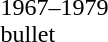<table width="90">
<tr>
<td></td>
</tr>
<tr>
<td><div>1967–1979 bullet</div></td>
</tr>
</table>
